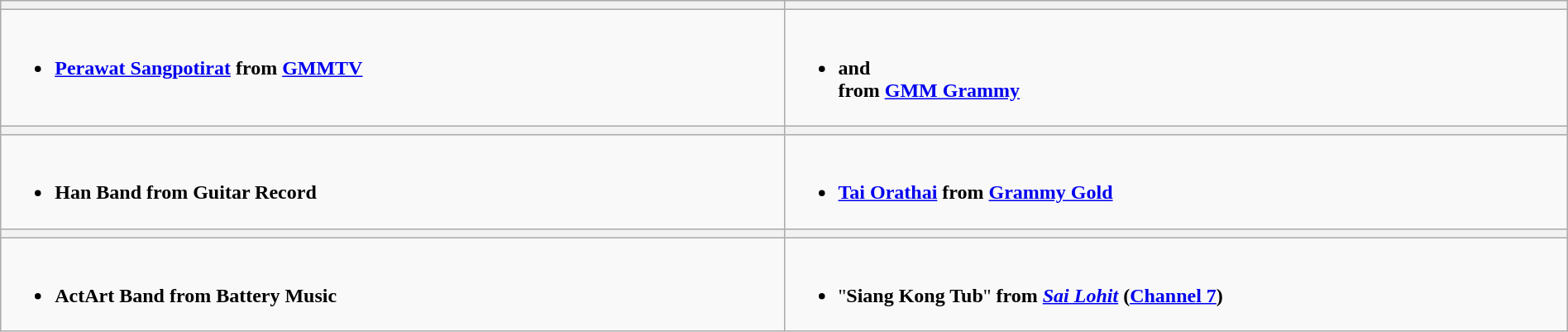<table class=wikitable width="100%">
<tr>
<th></th>
<th></th>
</tr>
<tr>
<td valign="top" width="50%"><br><ul><li><strong><a href='#'>Perawat Sangpotirat</a> from <a href='#'>GMMTV</a></strong></li></ul></td>
<td valign="top" width="50%"><br><ul><li><strong> and <br>from <a href='#'>GMM Grammy</a></strong></li></ul></td>
</tr>
<tr>
<th></th>
<th></th>
</tr>
<tr>
<td valign="top" width="50%"><br><ul><li><strong>Han Band from Guitar Record</strong></li></ul></td>
<td valign="top" width="50%"><br><ul><li><strong><a href='#'>Tai Orathai</a> from <a href='#'>Grammy Gold</a></strong></li></ul></td>
</tr>
<tr>
<th></th>
<th></th>
</tr>
<tr>
<td valign="top" width="50%"><br><ul><li><strong>ActArt Band from Battery Music</strong></li></ul></td>
<td valign="top" width="50%"><br><ul><li>"<strong>Siang Kong Tub</strong>" <strong>from</strong> <strong><em><a href='#'>Sai Lohit</a></em></strong> <strong>(<a href='#'>Channel 7</a>)</strong></li></ul></td>
</tr>
</table>
